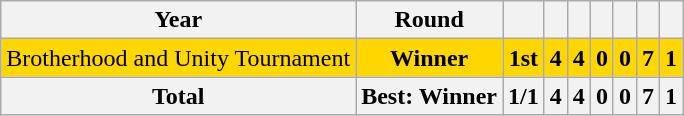<table class="wikitable" style="text-align: center;">
<tr>
<th>Year</th>
<th>Round</th>
<th></th>
<th></th>
<th></th>
<th></th>
<th></th>
<th></th>
<th></th>
</tr>
<tr bgcolor=gold>
<td> Brotherhood and Unity Tournament</td>
<td><strong>Winner</strong></td>
<td><strong>1st</strong></td>
<td><strong>4</strong></td>
<td><strong>4</strong></td>
<td><strong>0</strong></td>
<td><strong>0</strong></td>
<td><strong>7</strong></td>
<td><strong>1</strong></td>
</tr>
<tr>
<th>Total</th>
<th>Best: Winner</th>
<th>1/1</th>
<th>4</th>
<th>4</th>
<th>0</th>
<th>0</th>
<th>7</th>
<th>1</th>
</tr>
</table>
